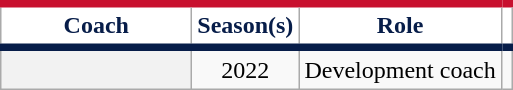<table class="wikitable sortable plainrowheaders" style="text-align:center">
<tr>
<th width="120px" scope="col" style="background-color:#ffffff; border-top:#c8102e 5px solid; border-bottom:#071d49 5px solid; color:#071d49">Coach</th>
<th scope="col" style="background-color:#ffffff; border-top:#c8102e 5px solid; border-bottom:#071d49 5px solid; color:#071d49">Season(s)</th>
<th scope="col" style="background-color:#ffffff; border-top:#c8102e 5px solid; border-bottom:#071d49 5px solid; color:#071d49">Role</th>
<th class="unsortable" scope="col" style="background-color:#ffffff; border-top:#c8102e 5px solid; border-bottom:#071d49 5px solid; color:#071d49"></th>
</tr>
<tr>
<th scope="row" style="text-align:center"></th>
<td>2022</td>
<td>Development coach</td>
<td></td>
</tr>
</table>
